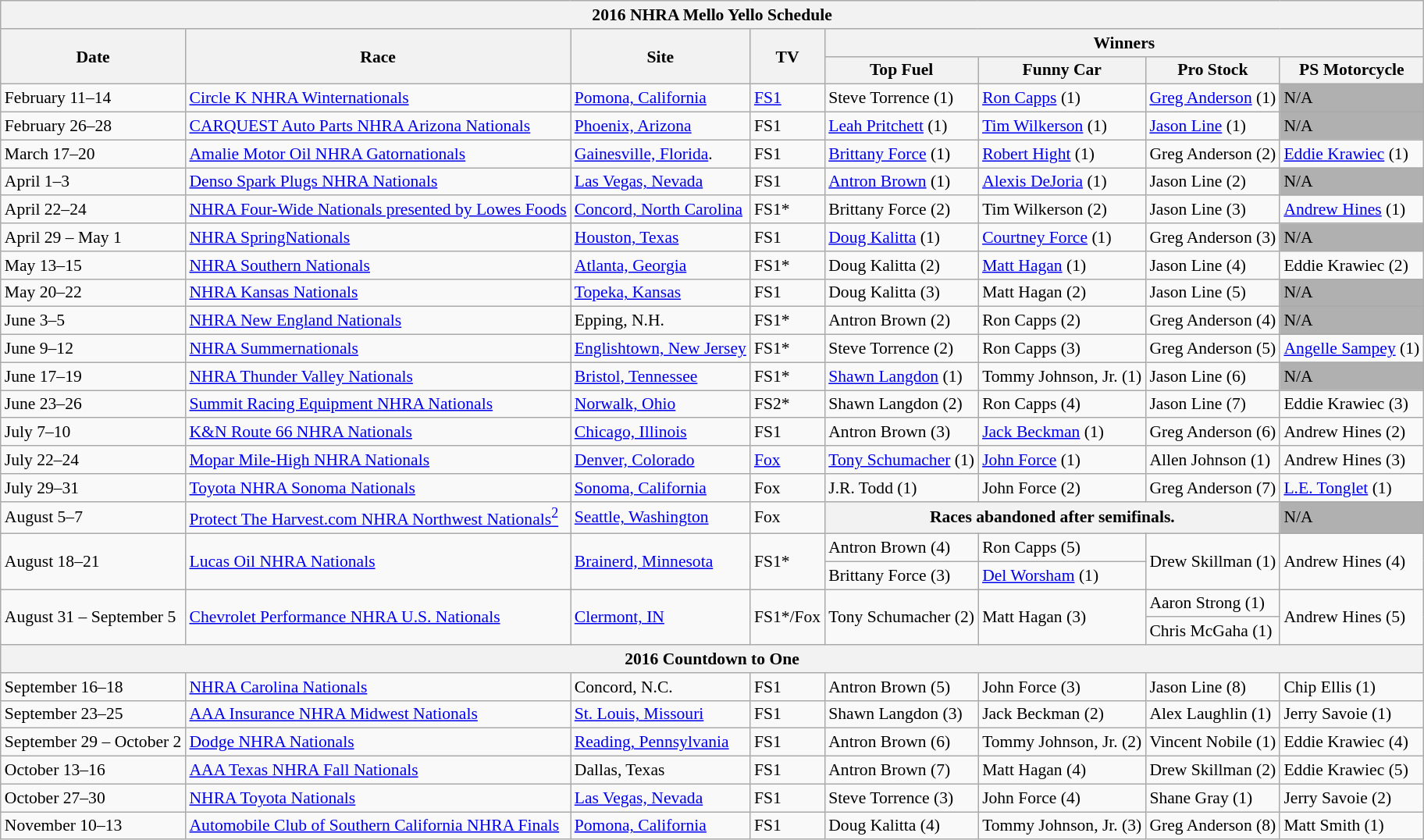<table class="wikitable" style="font-size:90%;">
<tr>
<th colspan="8">2016 NHRA Mello Yello Schedule</th>
</tr>
<tr>
<th rowspan="2">Date</th>
<th rowspan="2">Race</th>
<th rowspan="2">Site</th>
<th rowspan="2">TV</th>
<th colspan="4">Winners</th>
</tr>
<tr>
<th>Top Fuel</th>
<th>Funny Car</th>
<th>Pro Stock</th>
<th>PS Motorcycle</th>
</tr>
<tr>
<td>February 11–14</td>
<td><a href='#'>Circle K NHRA Winternationals</a></td>
<td><a href='#'>Pomona, California</a></td>
<td><a href='#'>FS1</a></td>
<td>Steve Torrence (1)</td>
<td><a href='#'>Ron Capps</a> (1)</td>
<td><a href='#'>Greg Anderson</a> (1)</td>
<td style="background:#b0b0b0;">N/A</td>
</tr>
<tr>
<td>February 26–28</td>
<td><a href='#'>CARQUEST Auto Parts NHRA Arizona Nationals</a></td>
<td><a href='#'>Phoenix, Arizona</a></td>
<td>FS1</td>
<td><a href='#'>Leah Pritchett</a> (1)</td>
<td><a href='#'>Tim Wilkerson</a> (1)</td>
<td><a href='#'>Jason Line</a> (1)</td>
<td style="background:#b0b0b0;">N/A</td>
</tr>
<tr>
<td>March 17–20</td>
<td><a href='#'>Amalie Motor Oil NHRA Gatornationals</a></td>
<td><a href='#'>Gainesville, Florida</a>.</td>
<td>FS1</td>
<td><a href='#'>Brittany Force</a> (1)</td>
<td><a href='#'>Robert Hight</a> (1)</td>
<td>Greg Anderson (2)</td>
<td><a href='#'>Eddie Krawiec</a> (1)</td>
</tr>
<tr>
<td>April 1–3</td>
<td><a href='#'>Denso Spark Plugs NHRA Nationals</a></td>
<td><a href='#'>Las Vegas, Nevada</a></td>
<td>FS1</td>
<td><a href='#'>Antron Brown</a> (1)</td>
<td><a href='#'>Alexis DeJoria</a> (1)</td>
<td>Jason Line (2)</td>
<td style="background:#b0b0b0;">N/A</td>
</tr>
<tr>
<td>April 22–24</td>
<td><a href='#'>NHRA Four-Wide Nationals presented by Lowes Foods</a></td>
<td><a href='#'>Concord, North Carolina</a></td>
<td>FS1*</td>
<td>Brittany Force (2)</td>
<td>Tim Wilkerson (2)</td>
<td>Jason Line (3)</td>
<td><a href='#'>Andrew Hines</a> (1)</td>
</tr>
<tr>
<td>April 29 – May 1</td>
<td><a href='#'>NHRA SpringNationals</a></td>
<td><a href='#'>Houston, Texas</a></td>
<td>FS1</td>
<td><a href='#'>Doug Kalitta</a> (1)</td>
<td><a href='#'>Courtney Force</a> (1)</td>
<td>Greg Anderson (3)</td>
<td style="background:#b0b0b0;">N/A</td>
</tr>
<tr>
<td>May 13–15</td>
<td><a href='#'>NHRA Southern Nationals</a></td>
<td><a href='#'>Atlanta, Georgia</a></td>
<td>FS1*</td>
<td>Doug Kalitta (2)</td>
<td><a href='#'>Matt Hagan</a> (1)</td>
<td>Jason Line (4)</td>
<td>Eddie Krawiec (2)</td>
</tr>
<tr>
<td>May 20–22</td>
<td><a href='#'>NHRA Kansas Nationals</a></td>
<td><a href='#'>Topeka, Kansas</a></td>
<td>FS1</td>
<td>Doug Kalitta (3)</td>
<td>Matt Hagan (2)</td>
<td>Jason Line (5)</td>
<td style="background:#b0b0b0;">N/A</td>
</tr>
<tr>
<td>June 3–5</td>
<td><a href='#'>NHRA New England Nationals</a></td>
<td>Epping, N.H.</td>
<td>FS1*</td>
<td>Antron Brown (2)</td>
<td>Ron Capps (2)</td>
<td>Greg Anderson (4)</td>
<td style="background:#b0b0b0;">N/A</td>
</tr>
<tr>
<td>June 9–12</td>
<td><a href='#'>NHRA Summernationals</a></td>
<td><a href='#'>Englishtown, New Jersey</a></td>
<td>FS1*</td>
<td>Steve Torrence (2)</td>
<td>Ron Capps (3)</td>
<td>Greg Anderson (5)</td>
<td><a href='#'>Angelle Sampey</a> (1)</td>
</tr>
<tr>
<td>June 17–19</td>
<td><a href='#'>NHRA Thunder Valley Nationals</a></td>
<td><a href='#'>Bristol, Tennessee</a></td>
<td>FS1*</td>
<td><a href='#'>Shawn Langdon</a> (1)</td>
<td>Tommy Johnson, Jr. (1)</td>
<td>Jason Line (6)</td>
<td style="background:#b0b0b0;">N/A</td>
</tr>
<tr>
<td>June 23–26</td>
<td><a href='#'>Summit Racing Equipment NHRA Nationals</a></td>
<td><a href='#'>Norwalk, Ohio</a></td>
<td>FS2*</td>
<td>Shawn Langdon (2)</td>
<td>Ron Capps (4)</td>
<td>Jason Line (7)</td>
<td>Eddie Krawiec (3)</td>
</tr>
<tr>
<td>July 7–10</td>
<td><a href='#'>K&N Route 66 NHRA Nationals</a></td>
<td><a href='#'>Chicago, Illinois</a></td>
<td>FS1</td>
<td>Antron Brown (3)</td>
<td><a href='#'>Jack Beckman</a> (1)</td>
<td>Greg Anderson (6)</td>
<td>Andrew Hines (2)</td>
</tr>
<tr>
<td>July 22–24</td>
<td><a href='#'>Mopar Mile-High NHRA Nationals</a></td>
<td><a href='#'>Denver, Colorado</a></td>
<td><a href='#'>Fox</a></td>
<td><a href='#'>Tony Schumacher</a> (1)</td>
<td><a href='#'>John Force</a> (1)</td>
<td>Allen Johnson (1)</td>
<td>Andrew Hines (3)</td>
</tr>
<tr>
<td>July 29–31</td>
<td><a href='#'>Toyota NHRA Sonoma Nationals</a></td>
<td><a href='#'>Sonoma, California</a></td>
<td>Fox</td>
<td>J.R. Todd (1)</td>
<td>John Force (2)</td>
<td>Greg Anderson (7)</td>
<td><a href='#'>L.E. Tonglet</a> (1)</td>
</tr>
<tr>
<td>August 5–7</td>
<td><a href='#'>Protect The Harvest.com NHRA Northwest Nationals<sup>2</sup></a></td>
<td><a href='#'>Seattle, Washington</a></td>
<td>Fox</td>
<th colspan=3>Races abandoned after semifinals.</th>
<td style="background:#b0b0b0;">N/A</td>
</tr>
<tr>
<td rowspan=2>August 18–21</td>
<td rowspan=2><a href='#'>Lucas Oil NHRA Nationals</a></td>
<td rowspan=2><a href='#'>Brainerd, Minnesota</a></td>
<td rowspan=2>FS1*</td>
<td>Antron Brown (4)</td>
<td>Ron Capps (5)</td>
<td rowspan=2>Drew Skillman (1)</td>
<td rowspan=2>Andrew Hines (4)</td>
</tr>
<tr>
<td>Brittany Force (3)</td>
<td><a href='#'>Del Worsham</a> (1)</td>
</tr>
<tr>
<td rowspan=2>August 31 – September 5</td>
<td rowspan=2><a href='#'>Chevrolet Performance NHRA U.S. Nationals</a></td>
<td rowspan=2><a href='#'>Clermont, IN</a></td>
<td rowspan=2>FS1*/Fox</td>
<td rowspan=2>Tony Schumacher (2)</td>
<td rowspan=2>Matt Hagan (3)</td>
<td>Aaron Strong (1)</td>
<td rowspan=2>Andrew Hines (5)</td>
</tr>
<tr>
<td>Chris McGaha (1)</td>
</tr>
<tr>
<th colspan="8">2016 Countdown to One</th>
</tr>
<tr>
<td>September 16–18</td>
<td><a href='#'>NHRA Carolina Nationals</a></td>
<td>Concord, N.C.</td>
<td>FS1</td>
<td>Antron Brown (5)</td>
<td>John Force (3)</td>
<td>Jason Line (8)</td>
<td>Chip Ellis (1)</td>
</tr>
<tr>
<td>September 23–25</td>
<td><a href='#'>AAA Insurance NHRA Midwest Nationals</a></td>
<td><a href='#'>St. Louis, Missouri</a></td>
<td>FS1</td>
<td>Shawn Langdon (3)</td>
<td>Jack Beckman (2)</td>
<td>Alex Laughlin (1)</td>
<td>Jerry Savoie (1)</td>
</tr>
<tr>
<td>September 29 – October 2</td>
<td><a href='#'>Dodge NHRA Nationals</a></td>
<td><a href='#'>Reading, Pennsylvania</a></td>
<td>FS1</td>
<td>Antron Brown (6)</td>
<td>Tommy Johnson, Jr. (2)</td>
<td>Vincent Nobile (1)</td>
<td>Eddie Krawiec (4)</td>
</tr>
<tr>
<td>October 13–16</td>
<td><a href='#'>AAA Texas NHRA Fall Nationals</a></td>
<td>Dallas, Texas</td>
<td>FS1</td>
<td>Antron Brown (7)</td>
<td>Matt Hagan (4)</td>
<td>Drew Skillman (2)</td>
<td>Eddie Krawiec (5)</td>
</tr>
<tr>
<td>October 27–30</td>
<td><a href='#'>NHRA Toyota Nationals</a></td>
<td><a href='#'>Las Vegas, Nevada</a></td>
<td>FS1</td>
<td>Steve Torrence (3)</td>
<td>John Force (4)</td>
<td>Shane Gray (1)</td>
<td>Jerry Savoie (2)</td>
</tr>
<tr>
<td>November 10–13</td>
<td><a href='#'>Automobile Club of Southern California NHRA Finals</a></td>
<td><a href='#'>Pomona, California</a></td>
<td>FS1</td>
<td>Doug Kalitta (4)</td>
<td>Tommy Johnson, Jr. (3)</td>
<td>Greg Anderson (8)</td>
<td>Matt Smith (1)</td>
</tr>
</table>
